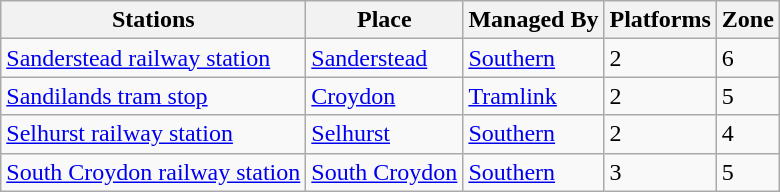<table class="wikitable">
<tr>
<th>Stations</th>
<th>Place</th>
<th>Managed By</th>
<th>Platforms</th>
<th>Zone</th>
</tr>
<tr>
<td><a href='#'>Sanderstead railway station</a></td>
<td><a href='#'>Sanderstead</a></td>
<td><a href='#'>Southern</a></td>
<td>2</td>
<td>6</td>
</tr>
<tr>
<td><a href='#'>Sandilands tram stop</a></td>
<td><a href='#'>Croydon</a></td>
<td><a href='#'>Tramlink</a></td>
<td>2</td>
<td>5</td>
</tr>
<tr>
<td><a href='#'>Selhurst railway station</a></td>
<td><a href='#'>Selhurst</a></td>
<td><a href='#'>Southern</a></td>
<td>2</td>
<td>4</td>
</tr>
<tr>
<td><a href='#'>South Croydon railway station</a></td>
<td><a href='#'>South Croydon</a></td>
<td><a href='#'>Southern</a></td>
<td>3</td>
<td>5</td>
</tr>
</table>
